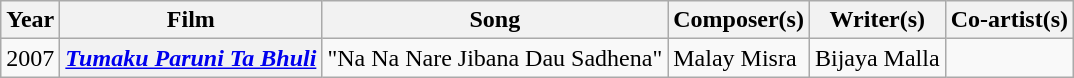<table class="wikitable">
<tr>
<th>Year</th>
<th>Film</th>
<th>Song</th>
<th>Composer(s)</th>
<th>Writer(s)</th>
<th>Co-artist(s)</th>
</tr>
<tr>
<td>2007</td>
<th><em><a href='#'>Tumaku Paruni Ta Bhuli</a></em></th>
<td>"Na Na Nare Jibana Dau Sadhena"</td>
<td>Malay Misra</td>
<td>Bijaya Malla</td>
<td></td>
</tr>
</table>
